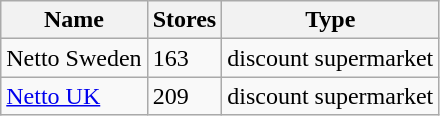<table class="wikitable">
<tr>
<th>Name</th>
<th>Stores</th>
<th>Type</th>
</tr>
<tr>
<td>Netto Sweden</td>
<td>163</td>
<td>discount supermarket</td>
</tr>
<tr>
<td><a href='#'>Netto UK</a></td>
<td>209</td>
<td>discount supermarket</td>
</tr>
</table>
